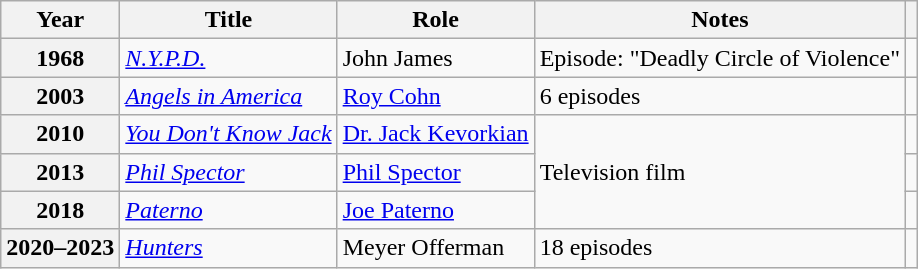<table class="wikitable plainrowheaders sortable" style="margin-right: 0;">
<tr>
<th scope="col">Year</th>
<th scope="col">Title</th>
<th scope="col">Role</th>
<th scope="col" class="unsortable">Notes</th>
<th scope="col" class="unsortable"></th>
</tr>
<tr>
<th scope="row">1968</th>
<td><em><a href='#'>N.Y.P.D.</a></em></td>
<td>John James</td>
<td>Episode: "Deadly Circle of Violence"</td>
<td style= "text-align:center;"></td>
</tr>
<tr>
<th scope="row">2003</th>
<td><em><a href='#'>Angels in America</a></em></td>
<td><a href='#'>Roy Cohn</a></td>
<td>6 episodes</td>
<td style= "text-align:center;"></td>
</tr>
<tr>
<th scope="row">2010</th>
<td><em><a href='#'>You Don't Know Jack</a></em></td>
<td><a href='#'>Dr. Jack Kevorkian</a></td>
<td rowspan="3">Television film</td>
<td style= "text-align:center;"></td>
</tr>
<tr>
<th scope="row">2013</th>
<td><em><a href='#'>Phil Spector</a></em></td>
<td><a href='#'>Phil Spector</a></td>
<td style= "text-align:center;"></td>
</tr>
<tr>
<th scope="row">2018</th>
<td><em><a href='#'>Paterno</a></em></td>
<td><a href='#'>Joe Paterno</a></td>
<td style= "text-align:center;"></td>
</tr>
<tr>
<th scope="row">2020–2023</th>
<td><em><a href='#'>Hunters</a></em></td>
<td>Meyer Offerman</td>
<td>18 episodes</td>
<td style="text-align:center;"></td>
</tr>
</table>
